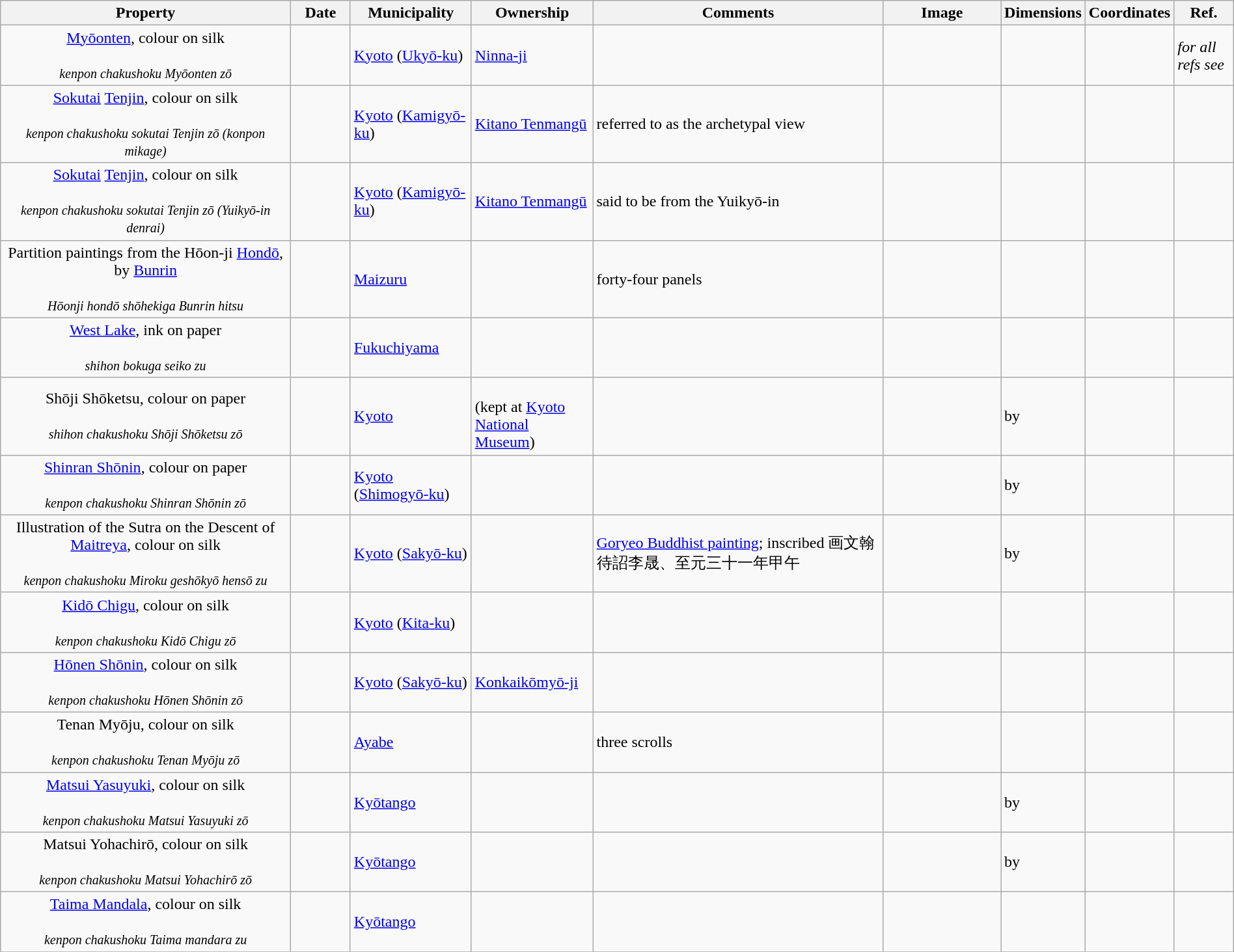<table class="wikitable sortable"  style="width:100%;">
<tr>
<th width="25%" align="left">Property</th>
<th width="5%" align="left" data-sort-type="number">Date</th>
<th width="10%" align="left">Municipality</th>
<th width="10%" align="left">Ownership</th>
<th width="25%" align="left" class="unsortable">Comments</th>
<th width="10%" align="left" class="unsortable">Image</th>
<th width="5%" align="left" class="unsortable">Dimensions</th>
<th width="5%" align="left" class="unsortable">Coordinates</th>
<th width="5%" align="left" class="unsortable">Ref.</th>
</tr>
<tr>
<td align="center"><a href='#'>Myōonten</a>, colour on silk<br><br><small><em>kenpon chakushoku Myōonten zō</em></small></td>
<td></td>
<td><a href='#'>Kyoto</a> (<a href='#'>Ukyō-ku</a>)</td>
<td><a href='#'>Ninna-ji</a></td>
<td></td>
<td></td>
<td></td>
<td></td>
<td><em>for all refs see</em> </td>
</tr>
<tr>
<td align="center"><a href='#'>Sokutai</a> <a href='#'>Tenjin</a>, colour on silk<br><br><small><em>kenpon chakushoku sokutai Tenjin zō (konpon mikage)</em></small></td>
<td></td>
<td><a href='#'>Kyoto</a> (<a href='#'>Kamigyō-ku</a>)</td>
<td><a href='#'>Kitano Tenmangū</a></td>
<td>referred to as the archetypal view</td>
<td></td>
<td></td>
<td></td>
<td></td>
</tr>
<tr>
<td align="center"><a href='#'>Sokutai</a> <a href='#'>Tenjin</a>, colour on silk<br><br><small><em>kenpon chakushoku sokutai Tenjin zō (Yuikyō-in denrai)</em></small></td>
<td></td>
<td><a href='#'>Kyoto</a> (<a href='#'>Kamigyō-ku</a>)</td>
<td><a href='#'>Kitano Tenmangū</a></td>
<td>said to be from the Yuikyō-in</td>
<td></td>
<td></td>
<td></td>
<td></td>
</tr>
<tr>
<td align="center">Partition paintings from the Hōon-ji <a href='#'>Hondō</a>, by <a href='#'>Bunrin</a><br><br><small><em>Hōonji hondō shōhekiga Bunrin hitsu</em></small></td>
<td></td>
<td><a href='#'>Maizuru</a></td>
<td></td>
<td>forty-four panels</td>
<td></td>
<td></td>
<td></td>
<td></td>
</tr>
<tr>
<td align="center"><a href='#'>West Lake</a>, ink on paper<br><br><small><em>shihon bokuga seiko zu</em></small></td>
<td></td>
<td><a href='#'>Fukuchiyama</a></td>
<td></td>
<td></td>
<td></td>
<td></td>
<td></td>
<td></td>
</tr>
<tr>
<td align="center">Shōji Shōketsu, colour on paper<br><br><small><em>shihon chakushoku Shōji Shōketsu zō</em></small></td>
<td></td>
<td><a href='#'>Kyoto</a></td>
<td><br>(kept at <a href='#'>Kyoto National Museum</a>)</td>
<td></td>
<td></td>
<td> by </td>
<td></td>
<td></td>
</tr>
<tr>
<td align="center"><a href='#'>Shinran Shōnin</a>, colour on paper<br><br><small><em>kenpon chakushoku Shinran Shōnin zō</em></small></td>
<td></td>
<td><a href='#'>Kyoto</a> (<a href='#'>Shimogyō-ku</a>)</td>
<td></td>
<td></td>
<td></td>
<td> by </td>
<td></td>
<td></td>
</tr>
<tr>
<td align="center">Illustration of the Sutra on the Descent of <a href='#'>Maitreya</a>, colour on silk<br><br><small><em>kenpon chakushoku Miroku geshōkyō hensō zu</em></small></td>
<td></td>
<td><a href='#'>Kyoto</a> (<a href='#'>Sakyō-ku</a>)</td>
<td></td>
<td><a href='#'>Goryeo Buddhist painting</a>; inscribed 画文翰待詔李晟、至元三十一年甲午</td>
<td></td>
<td> by </td>
<td></td>
<td></td>
</tr>
<tr>
<td align="center"><a href='#'>Kidō Chigu</a>, colour on silk<br><br><small><em>kenpon chakushoku Kidō Chigu zō</em></small></td>
<td></td>
<td><a href='#'>Kyoto</a> (<a href='#'>Kita-ku</a>)</td>
<td></td>
<td></td>
<td></td>
<td></td>
<td></td>
<td></td>
</tr>
<tr>
<td align="center"><a href='#'>Hōnen Shōnin</a>, colour on silk<br><br><small><em>kenpon chakushoku Hōnen Shōnin zō</em></small></td>
<td></td>
<td><a href='#'>Kyoto</a> (<a href='#'>Sakyō-ku</a>)</td>
<td><a href='#'>Konkaikōmyō-ji</a></td>
<td></td>
<td></td>
<td></td>
<td></td>
<td></td>
</tr>
<tr>
<td align="center">Tenan Myōju, colour on silk<br><br><small><em>kenpon chakushoku Tenan Myōju zō</em></small></td>
<td></td>
<td><a href='#'>Ayabe</a></td>
<td></td>
<td>three scrolls</td>
<td></td>
<td></td>
<td></td>
<td></td>
</tr>
<tr>
<td align="center"><a href='#'>Matsui Yasuyuki</a>, colour on silk<br><br><small><em>kenpon chakushoku Matsui Yasuyuki zō</em></small></td>
<td></td>
<td><a href='#'>Kyōtango</a></td>
<td></td>
<td></td>
<td></td>
<td> by </td>
<td></td>
<td></td>
</tr>
<tr>
<td align="center">Matsui Yohachirō, colour on silk<br><br><small><em>kenpon chakushoku Matsui Yohachirō zō</em></small></td>
<td></td>
<td><a href='#'>Kyōtango</a></td>
<td></td>
<td></td>
<td></td>
<td> by </td>
<td></td>
<td></td>
</tr>
<tr>
<td align="center"><a href='#'>Taima Mandala</a>, colour on silk<br><br><small><em>kenpon chakushoku Taima mandara zu</em></small></td>
<td></td>
<td><a href='#'>Kyōtango</a></td>
<td></td>
<td></td>
<td></td>
<td></td>
<td></td>
<td></td>
</tr>
<tr>
</tr>
</table>
